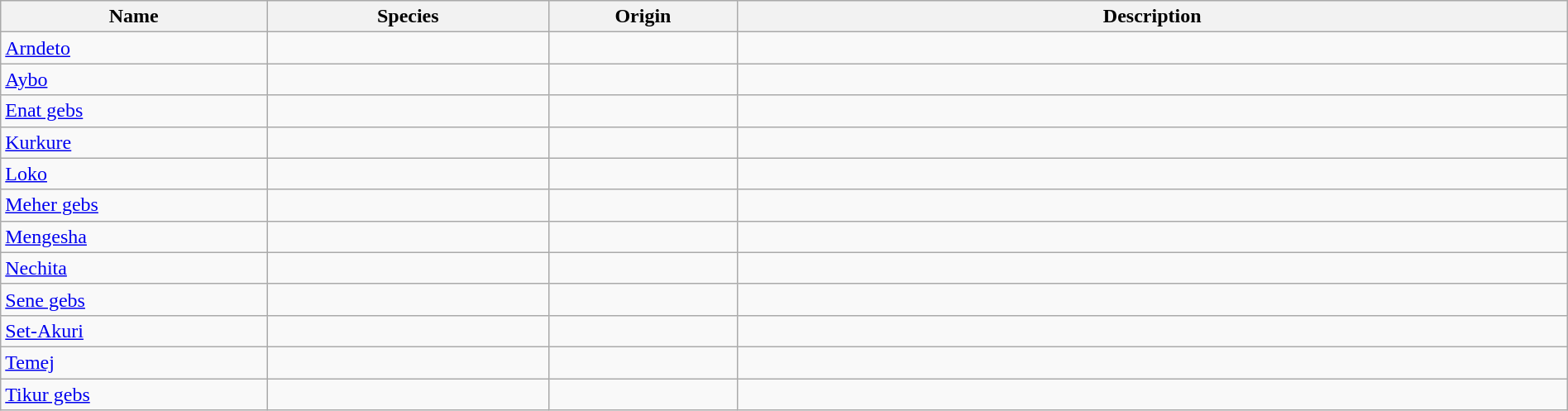<table class="wikitable sortable" style="width:100%; height:auto;">
<tr>
<th style="width:17%;">Name</th>
<th style="width:18%;">Species</th>
<th style="width:12%;">Origin</th>
<th style="width:53%;" class="unsortable">Description</th>
</tr>
<tr>
<td><a href='#'>Arndeto</a></td>
<td></td>
<td></td>
<td></td>
</tr>
<tr>
<td><a href='#'>Aybo</a></td>
<td></td>
<td></td>
<td></td>
</tr>
<tr>
<td><a href='#'>Enat gebs</a></td>
<td></td>
<td></td>
<td></td>
</tr>
<tr>
<td><a href='#'>Kurkure</a></td>
<td></td>
<td></td>
<td></td>
</tr>
<tr>
<td><a href='#'>Loko</a></td>
<td></td>
<td></td>
<td></td>
</tr>
<tr>
<td><a href='#'>Meher gebs</a></td>
<td></td>
<td></td>
<td></td>
</tr>
<tr>
<td><a href='#'>Mengesha</a></td>
<td></td>
<td></td>
<td></td>
</tr>
<tr>
<td><a href='#'>Nechita</a></td>
<td></td>
<td></td>
<td></td>
</tr>
<tr>
<td><a href='#'>Sene gebs</a></td>
<td></td>
<td></td>
<td></td>
</tr>
<tr>
<td><a href='#'>Set-Akuri</a></td>
<td></td>
<td></td>
<td></td>
</tr>
<tr>
<td><a href='#'>Temej</a></td>
<td></td>
<td></td>
<td></td>
</tr>
<tr>
<td><a href='#'>Tikur gebs</a></td>
<td></td>
<td></td>
<td></td>
</tr>
</table>
